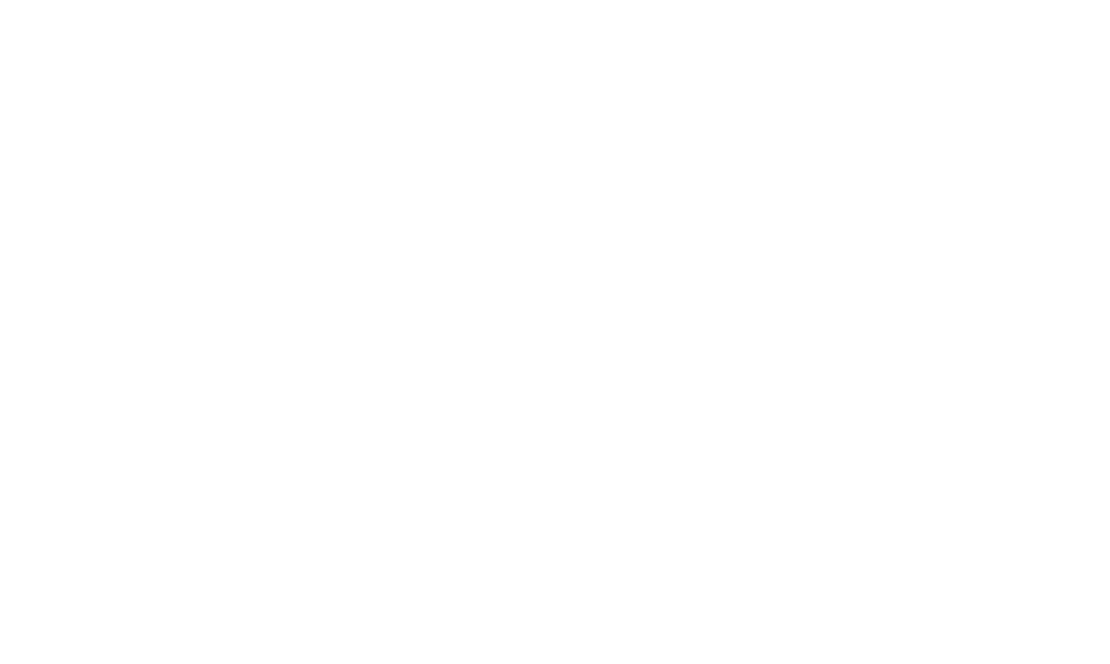<table style="color:white">
<tr>
<td><br><ul><li></li><li></li><li> (semi-finalist 2005)</li><li> (semi-finalist 2004, 2005)</li><li> (dead link, leave for history)</li><li> (semi-finalist 2005)</li><li> (finalist 2004, 2005)</li><li> (semi-finalist 2005)</li><li>(dead link, leave for history)</li><li>  (New team 2007)</li><li> (finalist 2004; semi-finalist 2005)</li><li></li><li> (finalist 2005)</li><li> (semi-finalist 2004, 2005)</li><li>  (2004, finalist 2005)</li><li> </li><li></li><li> (finisher 2005)</li><li> (finalist 2004, 2005)</li></ul></td>
<td><br><ul><li></li><li> (semi-finalist 2004; finalist 2005)</li><li></li><li> (dead link, leave for history)</li><li> (dead link, leave for history)</li><li> (finalist 2005)</li><li> (finalist 2005)</li><li> (semi-finalist 2005)</li><li> (finalist 2004; semi-finalist 2005)</li><li> (finalist 2005)</li><li></li><li> (finalist 2004; finisher 2005)</li><li> (finisher 2005)</li><li> (semi-finalist 2004)</li><li> </li><li>  (winner 2005)</li><li> (new team 2007)</li><li> (finalist 2004, 2005)</li><li> (finalist 2004)</li><li> (New CMU Team)</li><li> (dead link, leave for history)</li><li> (dead link, leave for history)</li><li> (semi-finalist 2004)</li><li> (dead link, leave for history)</li><li>  (finalist 2004, 2005)</li></ul></td>
<td><br><ul><li> (semi-finalist 2005)</li><li></li><li> (finalist 2004, 2005)</li><li> (Combined with Team ENSCO)</li><li> (finalist 2004, 2005)</li><li> (2007 Site Visit Qualified)</li><li> (finalist 2004, 2005)</li><li></li><li> (semi-finalist 2005)</li><li>  (new team 2007)</li><li> (semi-finalist 2004, 2005)</li><li> (dead link, leave for history)</li><li></li><li></li><li> (dead link, leave for history)</li><li> (finalist 2004; finisher 2005)</li><li></li><li> </li><li></li><li></li><li> (dead link, leave for history)</li><li> (finalist 2005)</li><li> (finalist 2004, 2005)</li></ul></td>
</tr>
</table>
